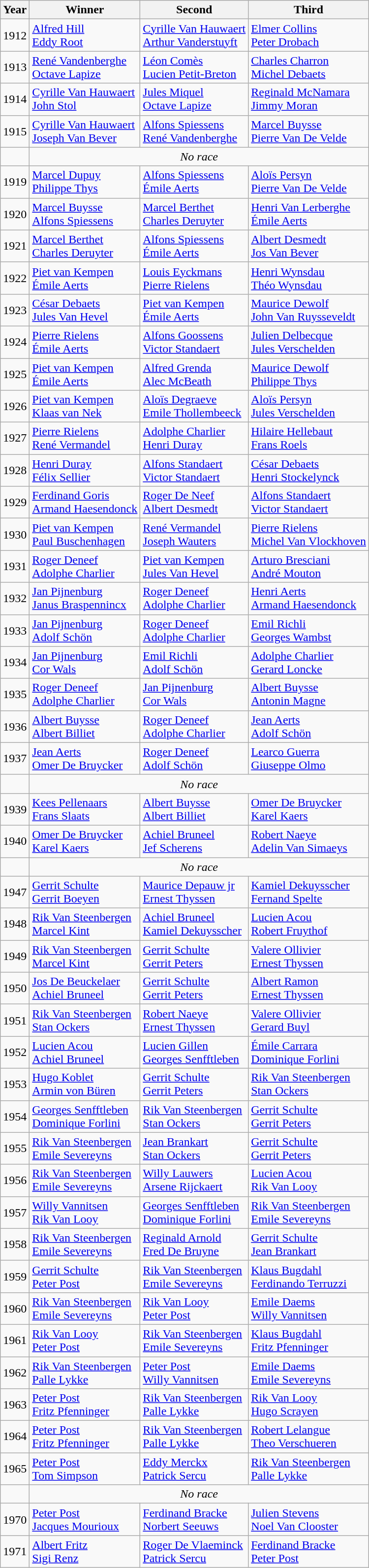<table class="wikitable">
<tr>
<th>Year</th>
<th>Winner</th>
<th>Second</th>
<th>Third</th>
</tr>
<tr>
<td>1912</td>
<td> <a href='#'>Alfred Hill</a><br> <a href='#'>Eddy Root</a></td>
<td> <a href='#'>Cyrille Van Hauwaert</a><br> <a href='#'>Arthur Vanderstuyft</a></td>
<td> <a href='#'>Elmer Collins</a><br> <a href='#'>Peter Drobach</a></td>
</tr>
<tr>
<td>1913</td>
<td> <a href='#'>René Vandenberghe</a><br> <a href='#'>Octave Lapize</a></td>
<td> <a href='#'>Léon Comès</a><br> <a href='#'>Lucien Petit-Breton</a></td>
<td> <a href='#'>Charles Charron</a><br> <a href='#'>Michel Debaets</a></td>
</tr>
<tr>
<td>1914</td>
<td> <a href='#'>Cyrille Van Hauwaert</a><br> <a href='#'>John Stol</a></td>
<td> <a href='#'>Jules Miquel</a><br> <a href='#'>Octave Lapize</a></td>
<td> <a href='#'>Reginald McNamara</a><br> <a href='#'>Jimmy Moran</a></td>
</tr>
<tr>
<td>1915</td>
<td> <a href='#'>Cyrille Van Hauwaert</a><br> <a href='#'>Joseph Van Bever</a></td>
<td> <a href='#'>Alfons Spiessens</a><br> <a href='#'>René Vandenberghe</a></td>
<td> <a href='#'>Marcel Buysse</a><br> <a href='#'>Pierre Van De Velde</a></td>
</tr>
<tr>
<td></td>
<td colspan="3" align="center"><em>No race</em></td>
</tr>
<tr>
<td>1919</td>
<td> <a href='#'>Marcel Dupuy</a><br> <a href='#'>Philippe Thys</a></td>
<td> <a href='#'>Alfons Spiessens</a><br> <a href='#'>Émile Aerts</a></td>
<td> <a href='#'>Aloïs Persyn</a><br> <a href='#'>Pierre Van De Velde</a></td>
</tr>
<tr>
<td>1920</td>
<td> <a href='#'>Marcel Buysse</a><br> <a href='#'>Alfons Spiessens</a></td>
<td> <a href='#'>Marcel Berthet</a><br> <a href='#'>Charles Deruyter</a></td>
<td> <a href='#'>Henri Van Lerberghe</a><br> <a href='#'>Émile Aerts</a></td>
</tr>
<tr>
<td>1921</td>
<td> <a href='#'>Marcel Berthet</a><br> <a href='#'>Charles Deruyter</a></td>
<td> <a href='#'>Alfons Spiessens</a><br> <a href='#'>Émile Aerts</a></td>
<td> <a href='#'>Albert Desmedt</a><br> <a href='#'>Jos Van Bever</a></td>
</tr>
<tr>
<td>1922</td>
<td> <a href='#'>Piet van Kempen</a><br> <a href='#'>Émile Aerts</a></td>
<td> <a href='#'>Louis Eyckmans</a><br> <a href='#'>Pierre Rielens</a></td>
<td> <a href='#'>Henri Wynsdau</a><br> <a href='#'>Théo Wynsdau</a></td>
</tr>
<tr>
<td>1923</td>
<td> <a href='#'>César Debaets</a><br> <a href='#'>Jules Van Hevel</a></td>
<td> <a href='#'>Piet van Kempen</a><br> <a href='#'>Émile Aerts</a></td>
<td> <a href='#'>Maurice Dewolf</a><br> <a href='#'>John Van Ruysseveldt</a></td>
</tr>
<tr>
<td>1924</td>
<td> <a href='#'>Pierre Rielens</a><br> <a href='#'>Émile Aerts</a></td>
<td> <a href='#'>Alfons Goossens</a><br> <a href='#'>Victor Standaert</a></td>
<td> <a href='#'>Julien Delbecque</a><br> <a href='#'>Jules Verschelden</a></td>
</tr>
<tr>
<td>1925</td>
<td> <a href='#'>Piet van Kempen</a><br> <a href='#'>Émile Aerts</a></td>
<td> <a href='#'>Alfred Grenda</a><br> <a href='#'>Alec McBeath</a></td>
<td> <a href='#'>Maurice Dewolf</a><br> <a href='#'>Philippe Thys</a></td>
</tr>
<tr>
<td>1926</td>
<td> <a href='#'>Piet van Kempen</a><br> <a href='#'>Klaas van Nek</a></td>
<td> <a href='#'>Aloïs Degraeve</a><br> <a href='#'>Emile Thollembeeck</a></td>
<td> <a href='#'>Aloïs Persyn</a><br> <a href='#'>Jules Verschelden</a></td>
</tr>
<tr>
<td>1927</td>
<td> <a href='#'>Pierre Rielens</a><br> <a href='#'>René Vermandel</a></td>
<td> <a href='#'>Adolphe Charlier</a><br> <a href='#'>Henri Duray</a></td>
<td> <a href='#'>Hilaire Hellebaut</a><br> <a href='#'>Frans Roels</a></td>
</tr>
<tr>
<td>1928</td>
<td> <a href='#'>Henri Duray</a><br> <a href='#'>Félix Sellier</a></td>
<td> <a href='#'>Alfons Standaert</a><br> <a href='#'>Victor Standaert</a></td>
<td> <a href='#'>César Debaets</a><br> <a href='#'>Henri Stockelynck</a></td>
</tr>
<tr>
<td>1929</td>
<td> <a href='#'>Ferdinand Goris</a><br> <a href='#'>Armand Haesendonck</a></td>
<td> <a href='#'>Roger De Neef</a><br> <a href='#'>Albert Desmedt</a></td>
<td> <a href='#'>Alfons Standaert</a><br> <a href='#'>Victor Standaert</a></td>
</tr>
<tr>
<td>1930</td>
<td> <a href='#'>Piet van Kempen</a><br> <a href='#'>Paul Buschenhagen</a></td>
<td> <a href='#'>René Vermandel</a><br> <a href='#'>Joseph Wauters</a></td>
<td> <a href='#'>Pierre Rielens</a><br> <a href='#'>Michel Van Vlockhoven</a></td>
</tr>
<tr>
<td>1931</td>
<td> <a href='#'>Roger Deneef</a><br> <a href='#'>Adolphe Charlier</a></td>
<td> <a href='#'>Piet van Kempen</a><br> <a href='#'>Jules Van Hevel</a></td>
<td> <a href='#'>Arturo Bresciani</a><br> <a href='#'>André Mouton</a></td>
</tr>
<tr>
<td>1932</td>
<td> <a href='#'>Jan Pijnenburg</a><br> <a href='#'>Janus Braspennincx</a></td>
<td> <a href='#'>Roger Deneef</a><br> <a href='#'>Adolphe Charlier</a></td>
<td> <a href='#'>Henri Aerts</a><br> <a href='#'>Armand Haesendonck</a></td>
</tr>
<tr>
<td>1933</td>
<td> <a href='#'>Jan Pijnenburg</a><br> <a href='#'>Adolf Schön</a></td>
<td> <a href='#'>Roger Deneef</a><br> <a href='#'>Adolphe Charlier</a></td>
<td> <a href='#'>Emil Richli</a><br> <a href='#'>Georges Wambst</a></td>
</tr>
<tr>
<td>1934</td>
<td> <a href='#'>Jan Pijnenburg</a><br> <a href='#'>Cor Wals</a></td>
<td> <a href='#'>Emil Richli</a><br> <a href='#'>Adolf Schön</a></td>
<td> <a href='#'>Adolphe Charlier</a><br> <a href='#'>Gerard Loncke</a></td>
</tr>
<tr>
<td>1935</td>
<td> <a href='#'>Roger Deneef</a><br> <a href='#'>Adolphe Charlier</a></td>
<td> <a href='#'>Jan Pijnenburg</a><br> <a href='#'>Cor Wals</a></td>
<td> <a href='#'>Albert Buysse</a><br> <a href='#'>Antonin Magne</a></td>
</tr>
<tr>
<td>1936</td>
<td> <a href='#'>Albert Buysse</a><br> <a href='#'>Albert Billiet</a></td>
<td> <a href='#'>Roger Deneef</a><br> <a href='#'>Adolphe Charlier</a></td>
<td> <a href='#'>Jean Aerts</a><br> <a href='#'>Adolf Schön</a></td>
</tr>
<tr>
<td>1937</td>
<td> <a href='#'>Jean Aerts</a><br> <a href='#'>Omer De Bruycker</a></td>
<td> <a href='#'>Roger Deneef</a><br> <a href='#'>Adolf Schön</a></td>
<td> <a href='#'>Learco Guerra</a><br> <a href='#'>Giuseppe Olmo</a></td>
</tr>
<tr>
<td></td>
<td colspan="3" align="center"><em>No race</em></td>
</tr>
<tr>
<td>1939</td>
<td> <a href='#'>Kees Pellenaars</a><br> <a href='#'>Frans Slaats</a></td>
<td> <a href='#'>Albert Buysse</a><br> <a href='#'>Albert Billiet</a></td>
<td> <a href='#'>Omer De Bruycker</a><br> <a href='#'>Karel Kaers</a></td>
</tr>
<tr>
<td>1940</td>
<td> <a href='#'>Omer De Bruycker</a><br> <a href='#'>Karel Kaers</a></td>
<td> <a href='#'>Achiel Bruneel</a><br> <a href='#'>Jef Scherens</a></td>
<td> <a href='#'>Robert Naeye</a><br> <a href='#'>Adelin Van Simaeys</a></td>
</tr>
<tr>
<td></td>
<td colspan="3" align="center"><em>No race</em></td>
</tr>
<tr>
<td>1947</td>
<td> <a href='#'>Gerrit Schulte</a><br> <a href='#'>Gerrit Boeyen</a></td>
<td> <a href='#'>Maurice Depauw jr</a><br> <a href='#'>Ernest Thyssen</a></td>
<td> <a href='#'>Kamiel Dekuysscher</a><br> <a href='#'>Fernand Spelte</a></td>
</tr>
<tr>
<td>1948</td>
<td> <a href='#'>Rik Van Steenbergen</a><br> <a href='#'>Marcel Kint</a></td>
<td> <a href='#'>Achiel Bruneel</a><br> <a href='#'>Kamiel Dekuysscher</a></td>
<td> <a href='#'>Lucien Acou</a><br> <a href='#'>Robert Fruythof</a></td>
</tr>
<tr>
<td>1949</td>
<td> <a href='#'>Rik Van Steenbergen</a><br> <a href='#'>Marcel Kint</a></td>
<td> <a href='#'>Gerrit Schulte</a><br> <a href='#'>Gerrit Peters</a></td>
<td> <a href='#'>Valere Ollivier</a><br> <a href='#'>Ernest Thyssen</a></td>
</tr>
<tr>
<td>1950</td>
<td> <a href='#'>Jos De Beuckelaer</a><br> <a href='#'>Achiel Bruneel</a></td>
<td> <a href='#'>Gerrit Schulte</a><br> <a href='#'>Gerrit Peters</a></td>
<td> <a href='#'>Albert Ramon</a><br> <a href='#'>Ernest Thyssen</a></td>
</tr>
<tr>
<td>1951</td>
<td> <a href='#'>Rik Van Steenbergen</a><br> <a href='#'>Stan Ockers</a></td>
<td> <a href='#'>Robert Naeye</a><br> <a href='#'>Ernest Thyssen</a></td>
<td> <a href='#'>Valere Ollivier</a><br> <a href='#'>Gerard Buyl</a></td>
</tr>
<tr>
<td>1952</td>
<td> <a href='#'>Lucien Acou</a><br> <a href='#'>Achiel Bruneel</a></td>
<td> <a href='#'>Lucien Gillen</a><br> <a href='#'>Georges Senfftleben</a></td>
<td> <a href='#'>Émile Carrara</a><br> <a href='#'>Dominique Forlini</a></td>
</tr>
<tr>
<td>1953</td>
<td> <a href='#'>Hugo Koblet</a><br> <a href='#'>Armin von Büren</a></td>
<td> <a href='#'>Gerrit Schulte</a><br> <a href='#'>Gerrit Peters</a></td>
<td> <a href='#'>Rik Van Steenbergen</a><br> <a href='#'>Stan Ockers</a></td>
</tr>
<tr>
<td>1954</td>
<td> <a href='#'>Georges Senfftleben</a><br> <a href='#'>Dominique Forlini</a></td>
<td> <a href='#'>Rik Van Steenbergen</a><br> <a href='#'>Stan Ockers</a></td>
<td> <a href='#'>Gerrit Schulte</a><br> <a href='#'>Gerrit Peters</a></td>
</tr>
<tr>
<td>1955</td>
<td> <a href='#'>Rik Van Steenbergen</a><br> <a href='#'>Emile Severeyns</a></td>
<td> <a href='#'>Jean Brankart</a><br> <a href='#'>Stan Ockers</a></td>
<td> <a href='#'>Gerrit Schulte</a><br> <a href='#'>Gerrit Peters</a></td>
</tr>
<tr>
<td>1956</td>
<td> <a href='#'>Rik Van Steenbergen</a><br> <a href='#'>Emile Severeyns</a></td>
<td> <a href='#'>Willy Lauwers</a><br> <a href='#'>Arsene Rijckaert</a></td>
<td> <a href='#'>Lucien Acou</a><br> <a href='#'>Rik Van Looy</a></td>
</tr>
<tr>
<td>1957</td>
<td> <a href='#'>Willy Vannitsen</a><br> <a href='#'>Rik Van Looy</a></td>
<td> <a href='#'>Georges Senfftleben</a><br> <a href='#'>Dominique Forlini</a></td>
<td> <a href='#'>Rik Van Steenbergen</a><br> <a href='#'>Emile Severeyns</a></td>
</tr>
<tr>
<td>1958</td>
<td> <a href='#'>Rik Van Steenbergen</a><br> <a href='#'>Emile Severeyns</a></td>
<td> <a href='#'>Reginald Arnold</a><br> <a href='#'>Fred De Bruyne</a></td>
<td> <a href='#'>Gerrit Schulte</a><br> <a href='#'>Jean Brankart</a></td>
</tr>
<tr>
<td>1959</td>
<td> <a href='#'>Gerrit Schulte</a><br> <a href='#'>Peter Post</a></td>
<td> <a href='#'>Rik Van Steenbergen</a><br> <a href='#'>Emile Severeyns</a></td>
<td> <a href='#'>Klaus Bugdahl</a><br> <a href='#'>Ferdinando Terruzzi</a></td>
</tr>
<tr>
<td>1960</td>
<td> <a href='#'>Rik Van Steenbergen</a><br> <a href='#'>Emile Severeyns</a></td>
<td> <a href='#'>Rik Van Looy</a><br> <a href='#'>Peter Post</a></td>
<td> <a href='#'>Emile Daems</a><br> <a href='#'>Willy Vannitsen</a></td>
</tr>
<tr>
<td>1961</td>
<td> <a href='#'>Rik Van Looy</a><br> <a href='#'>Peter Post</a></td>
<td> <a href='#'>Rik Van Steenbergen</a><br> <a href='#'>Emile Severeyns</a></td>
<td> <a href='#'>Klaus Bugdahl</a><br> <a href='#'>Fritz Pfenninger</a></td>
</tr>
<tr>
<td>1962</td>
<td> <a href='#'>Rik Van Steenbergen</a><br> <a href='#'>Palle Lykke</a></td>
<td> <a href='#'>Peter Post</a><br> <a href='#'>Willy Vannitsen</a></td>
<td> <a href='#'>Emile Daems</a><br> <a href='#'>Emile Severeyns</a></td>
</tr>
<tr>
<td>1963</td>
<td> <a href='#'>Peter Post</a><br> <a href='#'>Fritz Pfenninger</a></td>
<td> <a href='#'>Rik Van Steenbergen</a><br> <a href='#'>Palle Lykke</a></td>
<td> <a href='#'>Rik Van Looy</a><br> <a href='#'>Hugo Scrayen</a></td>
</tr>
<tr>
<td>1964</td>
<td> <a href='#'>Peter Post</a><br> <a href='#'>Fritz Pfenninger</a></td>
<td> <a href='#'>Rik Van Steenbergen</a><br> <a href='#'>Palle Lykke</a></td>
<td> <a href='#'>Robert Lelangue</a><br> <a href='#'>Theo Verschueren</a></td>
</tr>
<tr>
<td>1965</td>
<td> <a href='#'>Peter Post</a><br> <a href='#'>Tom Simpson</a></td>
<td> <a href='#'>Eddy Merckx</a><br> <a href='#'>Patrick Sercu</a></td>
<td> <a href='#'>Rik Van Steenbergen</a><br> <a href='#'>Palle Lykke</a></td>
</tr>
<tr>
<td></td>
<td colspan="3" align="center"><em>No race</em></td>
</tr>
<tr>
<td>1970</td>
<td> <a href='#'>Peter Post</a><br> <a href='#'>Jacques Mourioux</a></td>
<td> <a href='#'>Ferdinand Bracke</a><br> <a href='#'>Norbert Seeuws</a></td>
<td> <a href='#'>Julien Stevens</a><br> <a href='#'>Noel Van Clooster</a></td>
</tr>
<tr>
<td>1971</td>
<td> <a href='#'>Albert Fritz</a><br> <a href='#'>Sigi Renz</a></td>
<td> <a href='#'>Roger De Vlaeminck</a><br> <a href='#'>Patrick Sercu</a></td>
<td> <a href='#'>Ferdinand Bracke</a><br> <a href='#'>Peter Post</a></td>
</tr>
</table>
